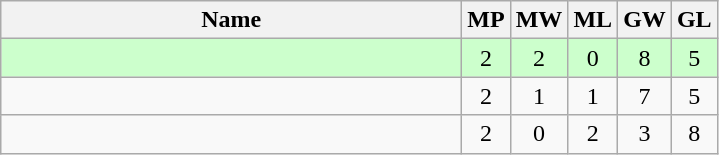<table class=wikitable style="text-align:center">
<tr>
<th width=300>Name</th>
<th width=20>MP</th>
<th width=20>MW</th>
<th width=20>ML</th>
<th width=20>GW</th>
<th width=20>GL</th>
</tr>
<tr style="background-color:#ccffcc;">
<td style="text-align:left;"><strong></strong></td>
<td>2</td>
<td>2</td>
<td>0</td>
<td>8</td>
<td>5</td>
</tr>
<tr>
<td style="text-align:left;"></td>
<td>2</td>
<td>1</td>
<td>1</td>
<td>7</td>
<td>5</td>
</tr>
<tr>
<td style="text-align:left;"></td>
<td>2</td>
<td>0</td>
<td>2</td>
<td>3</td>
<td>8</td>
</tr>
</table>
